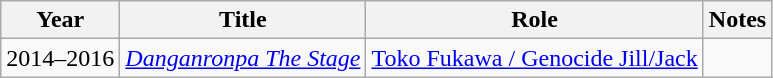<table class="wikitable">
<tr>
<th>Year</th>
<th>Title</th>
<th>Role</th>
<th>Notes</th>
</tr>
<tr>
<td>2014–2016</td>
<td><em><a href='#'>Danganronpa The Stage</a></em></td>
<td><a href='#'>Toko Fukawa / Genocide Jill/Jack</a></td>
<td></td>
</tr>
</table>
